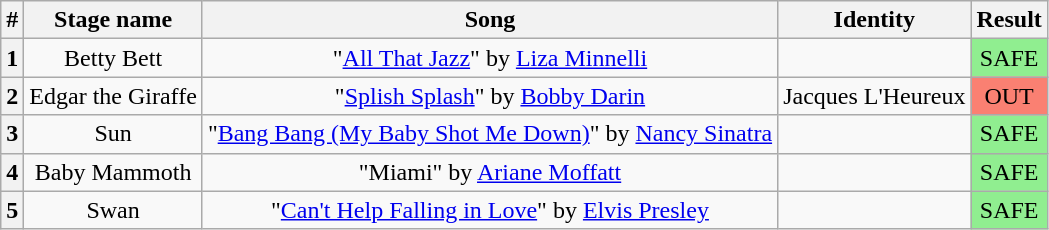<table class="wikitable plainrowheaders" style="text-align: center">
<tr>
<th>#</th>
<th>Stage name</th>
<th>Song</th>
<th>Identity</th>
<th>Result</th>
</tr>
<tr>
<th>1</th>
<td>Betty Bett</td>
<td>"<a href='#'>All That Jazz</a>" by <a href='#'>Liza Minnelli</a></td>
<td></td>
<td bgcolor="lightgreen">SAFE</td>
</tr>
<tr>
<th>2</th>
<td>Edgar the Giraffe</td>
<td>"<a href='#'>Splish Splash</a>" by <a href='#'>Bobby Darin</a></td>
<td>Jacques L'Heureux</td>
<td bgcolor="salmon">OUT</td>
</tr>
<tr>
<th>3</th>
<td>Sun</td>
<td>"<a href='#'>Bang Bang (My Baby Shot Me Down)</a>" by <a href='#'>Nancy Sinatra</a></td>
<td></td>
<td bgcolor="lightgreen">SAFE</td>
</tr>
<tr>
<th>4</th>
<td>Baby Mammoth</td>
<td>"Miami" by <a href='#'>Ariane Moffatt</a></td>
<td></td>
<td bgcolor="lightgreen">SAFE</td>
</tr>
<tr>
<th>5</th>
<td>Swan</td>
<td>"<a href='#'>Can't Help Falling in Love</a>" by <a href='#'>Elvis Presley</a></td>
<td></td>
<td bgcolor="lightgreen">SAFE</td>
</tr>
</table>
